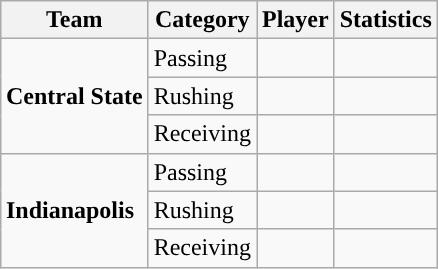<table class="wikitable" style="float: right;">
<tr>
<th>Team</th>
<th>Category</th>
<th>Player</th>
<th>Statistics</th>
</tr>
<tr>
<td rowspan=3><strong>Central State</strong></td>
<td>Passing</td>
<td></td>
<td></td>
</tr>
<tr>
<td>Rushing</td>
<td></td>
<td></td>
</tr>
<tr>
<td>Receiving</td>
<td></td>
<td></td>
</tr>
<tr>
<td rowspan=3><strong>Indianapolis</strong></td>
<td>Passing</td>
<td></td>
<td></td>
</tr>
<tr>
<td>Rushing</td>
<td></td>
<td></td>
</tr>
<tr>
<td>Receiving</td>
<td></td>
<td></td>
</tr>
</table>
